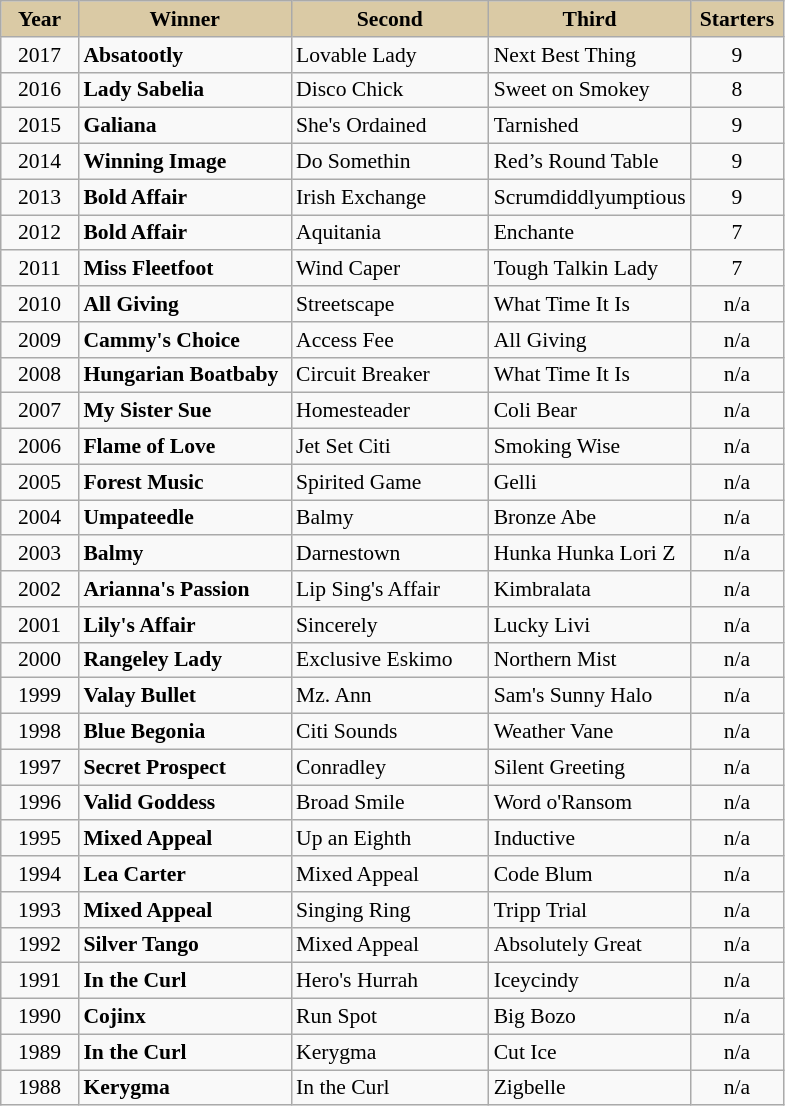<table class = "wikitable sortable" | border="1" cellpadding="0" style="border-collapse: collapse; font-size:90%">
<tr bgcolor="#DACAA5" align="center">
<td width="45px"><strong>Year</strong> <br></td>
<td width="135px"><strong>Winner</strong> <br></td>
<td width="125px"><strong>Second</strong> <br></td>
<td width="115px"><strong>Third</strong> <br></td>
<td width="55px"><strong>Starters</strong></td>
</tr>
<tr>
<td align=center>2017</td>
<td><strong>Absatootly</strong></td>
<td>Lovable Lady</td>
<td>Next Best Thing</td>
<td align=center>9</td>
</tr>
<tr>
<td align=center>2016</td>
<td><strong>Lady Sabelia</strong></td>
<td>Disco Chick</td>
<td>Sweet on Smokey</td>
<td align=center>8</td>
</tr>
<tr>
<td align=center>2015</td>
<td><strong>Galiana</strong></td>
<td>She's Ordained</td>
<td>Tarnished</td>
<td align=center>9</td>
</tr>
<tr>
<td align=center>2014</td>
<td><strong>Winning Image</strong></td>
<td>Do Somethin</td>
<td>Red’s Round Table</td>
<td align=center>9</td>
</tr>
<tr>
<td align=center>2013</td>
<td><strong>Bold Affair</strong></td>
<td>Irish Exchange</td>
<td>Scrumdiddlyumptious</td>
<td align=center>9</td>
</tr>
<tr>
<td align=center>2012</td>
<td><strong>Bold Affair</strong></td>
<td>Aquitania</td>
<td>Enchante</td>
<td align=center>7</td>
</tr>
<tr>
<td align=center>2011</td>
<td><strong>Miss Fleetfoot</strong></td>
<td>Wind Caper</td>
<td>Tough Talkin Lady</td>
<td align=center>7</td>
</tr>
<tr>
<td align=center>2010</td>
<td><strong>All Giving</strong></td>
<td>Streetscape</td>
<td>What Time It Is</td>
<td align=center>n/a</td>
</tr>
<tr>
<td align=center>2009</td>
<td><strong>Cammy's Choice</strong></td>
<td>Access Fee</td>
<td>All Giving</td>
<td align=center>n/a</td>
</tr>
<tr>
<td align=center>2008</td>
<td><strong>Hungarian Boatbaby</strong></td>
<td>Circuit Breaker</td>
<td>What Time It Is</td>
<td align=center>n/a</td>
</tr>
<tr>
<td align=center>2007</td>
<td><strong>My Sister Sue</strong></td>
<td>Homesteader</td>
<td>Coli Bear</td>
<td align=center>n/a</td>
</tr>
<tr>
<td align=center>2006</td>
<td><strong>Flame of Love</strong></td>
<td>Jet Set Citi</td>
<td>Smoking Wise</td>
<td align=center>n/a</td>
</tr>
<tr>
<td align=center>2005</td>
<td><strong>Forest Music</strong></td>
<td>Spirited Game</td>
<td>Gelli</td>
<td align=center>n/a</td>
</tr>
<tr>
<td align=center>2004</td>
<td><strong>Umpateedle</strong></td>
<td>Balmy</td>
<td>Bronze Abe</td>
<td align=center>n/a</td>
</tr>
<tr>
<td align=center>2003</td>
<td><strong>Balmy</strong></td>
<td>Darnestown</td>
<td>Hunka Hunka Lori Z</td>
<td align=center>n/a</td>
</tr>
<tr>
<td align=center>2002</td>
<td><strong>Arianna's Passion</strong></td>
<td>Lip Sing's Affair</td>
<td>Kimbralata</td>
<td align=center>n/a</td>
</tr>
<tr>
<td align=center>2001</td>
<td><strong>Lily's Affair</strong></td>
<td>Sincerely</td>
<td>Lucky Livi</td>
<td align=center>n/a</td>
</tr>
<tr>
<td align=center>2000</td>
<td><strong>Rangeley Lady</strong></td>
<td>Exclusive Eskimo</td>
<td>Northern Mist</td>
<td align=center>n/a</td>
</tr>
<tr>
<td align=center>1999</td>
<td><strong>Valay Bullet</strong></td>
<td>Mz. Ann</td>
<td>Sam's Sunny Halo</td>
<td align=center>n/a</td>
</tr>
<tr>
<td align=center>1998</td>
<td><strong>Blue Begonia</strong></td>
<td>Citi Sounds</td>
<td>Weather Vane</td>
<td align=center>n/a</td>
</tr>
<tr>
<td align=center>1997</td>
<td><strong>Secret Prospect</strong></td>
<td>Conradley</td>
<td>Silent Greeting</td>
<td align=center>n/a</td>
</tr>
<tr>
<td align=center>1996</td>
<td><strong>Valid Goddess</strong></td>
<td>Broad Smile</td>
<td>Word o'Ransom</td>
<td align=center>n/a</td>
</tr>
<tr>
<td align=center>1995</td>
<td><strong>Mixed Appeal</strong></td>
<td>Up an Eighth</td>
<td>Inductive</td>
<td align=center>n/a</td>
</tr>
<tr>
<td align=center>1994</td>
<td><strong>Lea Carter</strong></td>
<td>Mixed Appeal</td>
<td>Code Blum</td>
<td align=center>n/a</td>
</tr>
<tr>
<td align=center>1993</td>
<td><strong>Mixed Appeal</strong></td>
<td>Singing Ring</td>
<td>Tripp Trial</td>
<td align=center>n/a</td>
</tr>
<tr>
<td align=center>1992</td>
<td><strong>Silver Tango</strong></td>
<td>Mixed Appeal</td>
<td>Absolutely Great</td>
<td align=center>n/a</td>
</tr>
<tr>
<td align=center>1991</td>
<td><strong>In the Curl</strong></td>
<td>Hero's Hurrah</td>
<td>Iceycindy</td>
<td align=center>n/a</td>
</tr>
<tr>
<td align=center>1990</td>
<td><strong>Cojinx</strong></td>
<td>Run Spot</td>
<td>Big Bozo</td>
<td align=center>n/a</td>
</tr>
<tr>
<td align=center>1989</td>
<td><strong>In the Curl</strong></td>
<td>Kerygma</td>
<td>Cut Ice</td>
<td align=center>n/a</td>
</tr>
<tr>
<td align=center>1988</td>
<td><strong>Kerygma</strong></td>
<td>In the Curl</td>
<td>Zigbelle</td>
<td align=center>n/a</td>
</tr>
</table>
